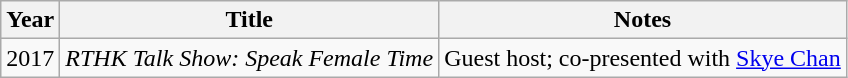<table class="wikitable">
<tr>
<th>Year</th>
<th>Title</th>
<th>Notes</th>
</tr>
<tr>
<td>2017</td>
<td><em>RTHK Talk Show: Speak Female Time</em></td>
<td>Guest host; co-presented with <a href='#'>Skye Chan</a></td>
</tr>
</table>
